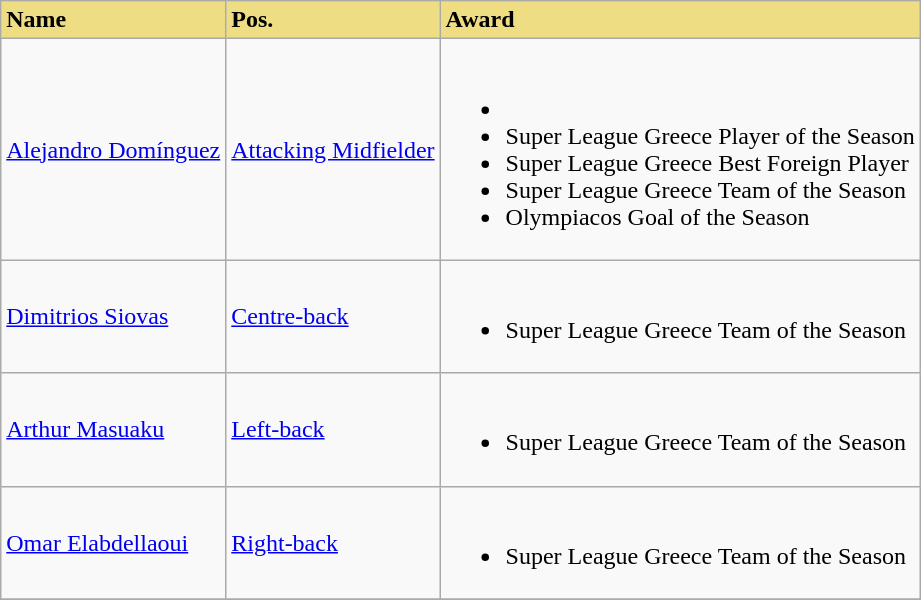<table class="wikitable">
<tr>
<td style="background-color: #eedd82" !><strong>Name</strong></td>
<td style="background-color: #eedd82" !><strong>Pos.</strong></td>
<td style="background-color: #eedd82" !><strong>Award</strong></td>
</tr>
<tr>
<td> <a href='#'>Alejandro Domínguez</a></td>
<td><a href='#'>Attacking Midfielder</a></td>
<td><br><ul><li></li><li>Super League Greece Player of the Season</li><li>Super League Greece Best Foreign Player</li><li>Super League Greece Team of the Season</li><li>Olympiacos Goal of the Season</li></ul></td>
</tr>
<tr>
<td> <a href='#'>Dimitrios Siovas</a></td>
<td><a href='#'>Centre-back</a></td>
<td><br><ul><li>Super League Greece Team of the Season</li></ul></td>
</tr>
<tr>
<td> <a href='#'>Arthur Masuaku</a></td>
<td><a href='#'>Left-back</a></td>
<td><br><ul><li>Super League Greece Team of the Season</li></ul></td>
</tr>
<tr>
<td> <a href='#'>Omar Elabdellaoui</a></td>
<td><a href='#'>Right-back</a></td>
<td><br><ul><li>Super League Greece Team of the Season</li></ul></td>
</tr>
<tr>
</tr>
</table>
